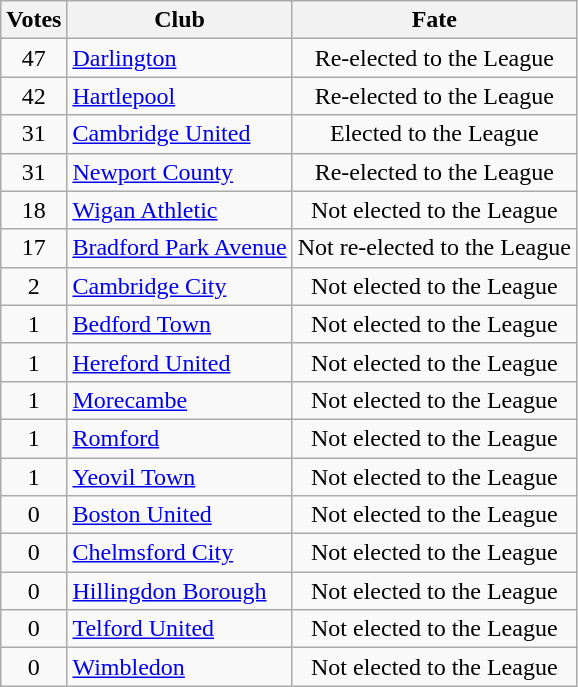<table class="wikitable" style="text-align:center">
<tr>
<th bgcolor="#f7f8ff">Votes</th>
<th bgcolor="#f7f8ff">Club</th>
<th bgcolor="#f7f8ff">Fate</th>
</tr>
<tr>
<td>47</td>
<td align="left"><a href='#'>Darlington</a></td>
<td>Re-elected to the League</td>
</tr>
<tr>
<td>42</td>
<td align="left"><a href='#'>Hartlepool</a></td>
<td>Re-elected to the League</td>
</tr>
<tr>
<td>31</td>
<td align="left"><a href='#'>Cambridge United</a></td>
<td>Elected to the League</td>
</tr>
<tr>
<td>31</td>
<td align="left"><a href='#'>Newport County</a></td>
<td>Re-elected to the League</td>
</tr>
<tr>
<td>18</td>
<td align="left"><a href='#'>Wigan Athletic</a></td>
<td>Not elected to the League</td>
</tr>
<tr>
<td>17</td>
<td align="left"><a href='#'>Bradford Park Avenue</a></td>
<td>Not re-elected to the League</td>
</tr>
<tr>
<td>2</td>
<td align="left"><a href='#'>Cambridge City</a></td>
<td>Not elected to the League</td>
</tr>
<tr>
<td>1</td>
<td align="left"><a href='#'>Bedford Town</a></td>
<td>Not elected to the League</td>
</tr>
<tr>
<td>1</td>
<td align="left"><a href='#'>Hereford United</a></td>
<td>Not elected to the League</td>
</tr>
<tr>
<td>1</td>
<td align="left"><a href='#'>Morecambe</a></td>
<td>Not elected to the League</td>
</tr>
<tr>
<td>1</td>
<td align="left"><a href='#'>Romford</a></td>
<td>Not elected to the League</td>
</tr>
<tr>
<td>1</td>
<td align="left"><a href='#'>Yeovil Town</a></td>
<td>Not elected to the League</td>
</tr>
<tr>
<td>0</td>
<td align="left"><a href='#'>Boston United</a></td>
<td>Not elected to the League</td>
</tr>
<tr>
<td>0</td>
<td align="left"><a href='#'>Chelmsford City</a></td>
<td>Not elected to the League</td>
</tr>
<tr>
<td>0</td>
<td align="left"><a href='#'>Hillingdon Borough</a></td>
<td>Not elected to the League</td>
</tr>
<tr>
<td>0</td>
<td align="left"><a href='#'>Telford United</a></td>
<td>Not elected to the League</td>
</tr>
<tr>
<td>0</td>
<td align="left"><a href='#'>Wimbledon</a></td>
<td>Not elected to the League</td>
</tr>
</table>
